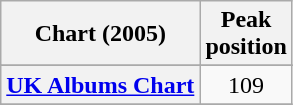<table class="wikitable sortable plainrowheaders">
<tr>
<th scope="col">Chart (2005)</th>
<th scope="col">Peak<br>position</th>
</tr>
<tr>
</tr>
<tr>
</tr>
<tr>
</tr>
<tr>
</tr>
<tr>
</tr>
<tr>
</tr>
<tr>
</tr>
<tr>
</tr>
<tr>
</tr>
<tr>
<th scope="row"><a href='#'>UK Albums Chart</a></th>
<td style="text-align:center;">109</td>
</tr>
<tr>
</tr>
</table>
